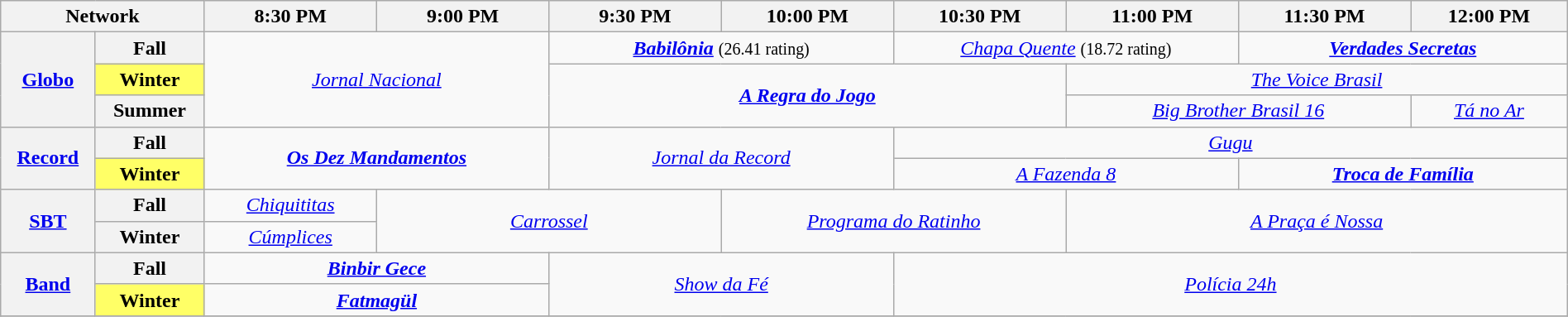<table class="wikitable" style="width:100%;margin-right:0;text-align:center">
<tr>
<th colspan="2" style="width:13%;">Network</th>
<th style="width:11%;">8:30 PM</th>
<th style="width:11%;">9:00 PM</th>
<th style="width:11%;">9:30 PM</th>
<th style="width:11%;">10:00 PM</th>
<th style="width:11%;">10:30 PM</th>
<th style="width:11%;">11:00 PM</th>
<th style="width:11%;">11:30 PM</th>
<th style="width:11%;">12:00 PM</th>
</tr>
<tr>
<th rowspan=3><a href='#'>Globo</a></th>
<th>Fall</th>
<td colspan=2 rowspan=3><em><a href='#'>Jornal Nacional</a></em></td>
<td colspan=2><strong><em><a href='#'>Babilônia</a></em></strong> <small>(26.41 rating)</small></td>
<td colspan=2><em><a href='#'>Chapa Quente</a></em> <small>(18.72 rating)</small></td>
<td colspan=2><strong><em><a href='#'>Verdades Secretas</a></em></strong></td>
</tr>
<tr>
<th style="background:#FFFF66;">Winter</th>
<td colspan=3 rowspan=2><strong><em><a href='#'>A Regra do Jogo</a></em></strong></td>
<td colspan=3><em><a href='#'>The Voice Brasil</a></em></td>
</tr>
<tr>
<th>Summer</th>
<td colspan=2><em><a href='#'>Big Brother Brasil 16</a></em></td>
<td colspan=1><em><a href='#'>Tá no Ar</a></em></td>
</tr>
<tr>
<th rowspan=2><a href='#'>Record</a></th>
<th>Fall</th>
<td colspan=2 rowspan=2><strong><em><a href='#'>Os Dez Mandamentos</a></em></strong></td>
<td colspan=2 rowspan=2><em><a href='#'>Jornal da Record</a></em></td>
<td colspan=4><em><a href='#'>Gugu</a></em></td>
</tr>
<tr>
<th style="background:#FFFF66;">Winter</th>
<td colspan=2><em><a href='#'>A Fazenda 8</a></em></td>
<td colspan=2><strong><em><a href='#'>Troca de Família</a></em></strong></td>
</tr>
<tr>
<th rowspan=2><a href='#'>SBT</a></th>
<th>Fall</th>
<td colspan=1><em><a href='#'>Chiquititas</a></em></td>
<td colspan=2 rowspan=2><em><a href='#'>Carrossel</a></em></td>
<td colspan=2 rowspan=2><em><a href='#'>Programa do Ratinho</a></em></td>
<td colspan=3 rowspan=2><em><a href='#'>A Praça é Nossa</a></em></td>
</tr>
<tr>
<th>Winter</th>
<td colspan=1><em><a href='#'>Cúmplices</a></em></td>
</tr>
<tr>
<th rowspan=2><a href='#'>Band</a></th>
<th>Fall</th>
<td colspan=2><strong><em><a href='#'>Binbir Gece</a></em></strong></td>
<td colspan=2 rowspan=2><em><a href='#'>Show da Fé</a></em></td>
<td colspan=4 rowspan=2><em><a href='#'>Polícia 24h</a></em></td>
</tr>
<tr>
<th style="background:#FFFF66;">Winter</th>
<td colspan=2><strong><em><a href='#'>Fatmagül</a></em></strong></td>
</tr>
<tr>
</tr>
</table>
